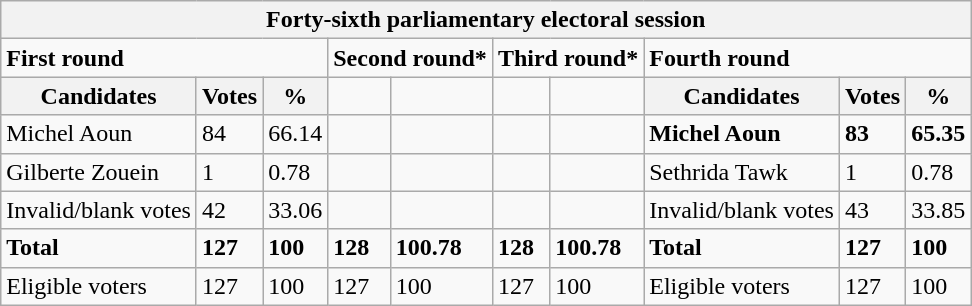<table class="wikitable">
<tr>
<th colspan="10">Forty-sixth parliamentary electoral session</th>
</tr>
<tr>
<td colspan="3"><strong>First round</strong></td>
<td colspan="2"><strong>Second round*</strong></td>
<td colspan="2"><strong>Third round*</strong></td>
<td colspan="3"><strong>Fourth round</strong></td>
</tr>
<tr>
<th>Candidates</th>
<th>Votes</th>
<th>%</th>
<td></td>
<td></td>
<td></td>
<td></td>
<th>Candidates</th>
<th>Votes</th>
<th>%</th>
</tr>
<tr>
<td>Michel Aoun</td>
<td>84</td>
<td>66.14</td>
<td></td>
<td></td>
<td></td>
<td></td>
<td><strong>Michel Aoun</strong></td>
<td><strong>83</strong></td>
<td><strong>65.35</strong></td>
</tr>
<tr>
<td>Gilberte Zouein</td>
<td>1</td>
<td>0.78</td>
<td></td>
<td></td>
<td></td>
<td></td>
<td>Sethrida Tawk</td>
<td>1</td>
<td>0.78</td>
</tr>
<tr>
<td>Invalid/blank votes</td>
<td>42</td>
<td>33.06</td>
<td></td>
<td></td>
<td></td>
<td></td>
<td>Invalid/blank votes</td>
<td>43</td>
<td>33.85</td>
</tr>
<tr>
<td><strong>Total</strong></td>
<td><strong>127</strong></td>
<td><strong>100</strong></td>
<td><strong>128</strong></td>
<td><strong>100.78</strong></td>
<td><strong>128</strong></td>
<td><strong>100.78</strong></td>
<td><strong>Total</strong></td>
<td><strong>127</strong></td>
<td><strong>100</strong></td>
</tr>
<tr>
<td>Eligible voters</td>
<td>127</td>
<td>100</td>
<td>127</td>
<td>100</td>
<td>127</td>
<td>100</td>
<td>Eligible voters</td>
<td>127</td>
<td>100</td>
</tr>
</table>
